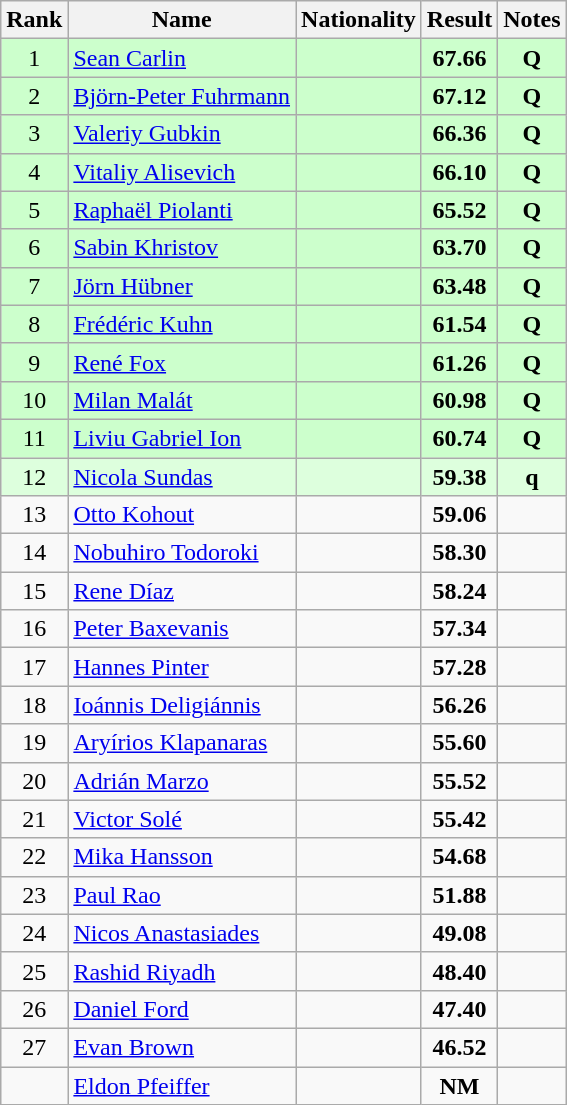<table class="wikitable sortable" style="text-align:center">
<tr>
<th>Rank</th>
<th>Name</th>
<th>Nationality</th>
<th>Result</th>
<th>Notes</th>
</tr>
<tr bgcolor=ccffcc>
<td>1</td>
<td align=left><a href='#'>Sean Carlin</a></td>
<td align=left></td>
<td><strong>67.66</strong></td>
<td><strong>Q</strong></td>
</tr>
<tr bgcolor=ccffcc>
<td>2</td>
<td align=left><a href='#'>Björn-Peter Fuhrmann</a></td>
<td align=left></td>
<td><strong>67.12</strong></td>
<td><strong>Q</strong></td>
</tr>
<tr bgcolor=ccffcc>
<td>3</td>
<td align=left><a href='#'>Valeriy Gubkin</a></td>
<td align=left></td>
<td><strong>66.36</strong></td>
<td><strong>Q</strong></td>
</tr>
<tr bgcolor=ccffcc>
<td>4</td>
<td align=left><a href='#'>Vitaliy Alisevich</a></td>
<td align=left></td>
<td><strong>66.10</strong></td>
<td><strong>Q</strong></td>
</tr>
<tr bgcolor=ccffcc>
<td>5</td>
<td align=left><a href='#'>Raphaël Piolanti</a></td>
<td align=left></td>
<td><strong>65.52</strong></td>
<td><strong>Q</strong></td>
</tr>
<tr bgcolor=ccffcc>
<td>6</td>
<td align=left><a href='#'>Sabin Khristov</a></td>
<td align=left></td>
<td><strong>63.70</strong></td>
<td><strong>Q</strong></td>
</tr>
<tr bgcolor=ccffcc>
<td>7</td>
<td align=left><a href='#'>Jörn Hübner</a></td>
<td align=left></td>
<td><strong>63.48</strong></td>
<td><strong>Q</strong></td>
</tr>
<tr bgcolor=ccffcc>
<td>8</td>
<td align=left><a href='#'>Frédéric Kuhn</a></td>
<td align=left></td>
<td><strong>61.54</strong></td>
<td><strong>Q</strong></td>
</tr>
<tr bgcolor=ccffcc>
<td>9</td>
<td align=left><a href='#'>René Fox</a></td>
<td align=left></td>
<td><strong>61.26</strong></td>
<td><strong>Q</strong></td>
</tr>
<tr bgcolor=ccffcc>
<td>10</td>
<td align=left><a href='#'>Milan Malát</a></td>
<td align=left></td>
<td><strong>60.98</strong></td>
<td><strong>Q</strong></td>
</tr>
<tr bgcolor=ccffcc>
<td>11</td>
<td align=left><a href='#'>Liviu Gabriel Ion</a></td>
<td align=left></td>
<td><strong>60.74</strong></td>
<td><strong>Q</strong></td>
</tr>
<tr bgcolor=ddffdd>
<td>12</td>
<td align=left><a href='#'>Nicola Sundas</a></td>
<td align=left></td>
<td><strong>59.38</strong></td>
<td><strong>q</strong></td>
</tr>
<tr>
<td>13</td>
<td align=left><a href='#'>Otto Kohout</a></td>
<td align=left></td>
<td><strong>59.06</strong></td>
<td></td>
</tr>
<tr>
<td>14</td>
<td align=left><a href='#'>Nobuhiro Todoroki</a></td>
<td align=left></td>
<td><strong>58.30</strong></td>
<td></td>
</tr>
<tr>
<td>15</td>
<td align=left><a href='#'>Rene Díaz</a></td>
<td align=left></td>
<td><strong>58.24</strong></td>
<td></td>
</tr>
<tr>
<td>16</td>
<td align=left><a href='#'>Peter Baxevanis</a></td>
<td align=left></td>
<td><strong>57.34</strong></td>
<td></td>
</tr>
<tr>
<td>17</td>
<td align=left><a href='#'>Hannes Pinter</a></td>
<td align=left></td>
<td><strong>57.28</strong></td>
<td></td>
</tr>
<tr>
<td>18</td>
<td align=left><a href='#'>Ioánnis Deligiánnis</a></td>
<td align=left></td>
<td><strong>56.26</strong></td>
<td></td>
</tr>
<tr>
<td>19</td>
<td align=left><a href='#'>Aryírios Klapanaras</a></td>
<td align=left></td>
<td><strong>55.60</strong></td>
<td></td>
</tr>
<tr>
<td>20</td>
<td align=left><a href='#'>Adrián Marzo</a></td>
<td align=left></td>
<td><strong>55.52</strong></td>
<td></td>
</tr>
<tr>
<td>21</td>
<td align=left><a href='#'>Victor Solé</a></td>
<td align=left></td>
<td><strong>55.42</strong></td>
<td></td>
</tr>
<tr>
<td>22</td>
<td align=left><a href='#'>Mika Hansson</a></td>
<td align=left></td>
<td><strong>54.68</strong></td>
<td></td>
</tr>
<tr>
<td>23</td>
<td align=left><a href='#'>Paul Rao</a></td>
<td align=left></td>
<td><strong>51.88</strong></td>
<td></td>
</tr>
<tr>
<td>24</td>
<td align=left><a href='#'>Nicos Anastasiades</a></td>
<td align=left></td>
<td><strong>49.08</strong></td>
<td></td>
</tr>
<tr>
<td>25</td>
<td align=left><a href='#'>Rashid Riyadh</a></td>
<td align=left></td>
<td><strong>48.40</strong></td>
<td></td>
</tr>
<tr>
<td>26</td>
<td align=left><a href='#'>Daniel Ford</a></td>
<td align=left></td>
<td><strong>47.40</strong></td>
<td></td>
</tr>
<tr>
<td>27</td>
<td align=left><a href='#'>Evan Brown</a></td>
<td align=left></td>
<td><strong>46.52</strong></td>
<td></td>
</tr>
<tr>
<td></td>
<td align=left><a href='#'>Eldon Pfeiffer</a></td>
<td align=left></td>
<td><strong>NM</strong></td>
<td></td>
</tr>
</table>
